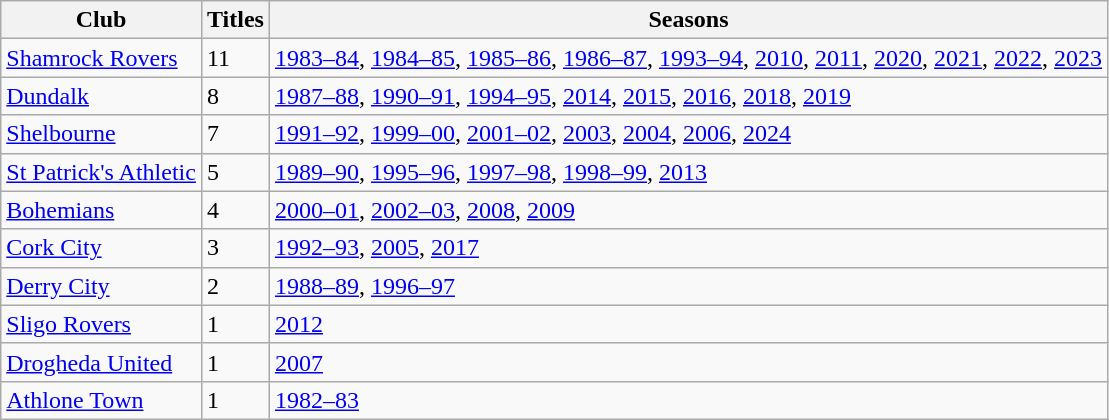<table class="wikitable collapsible">
<tr>
<th>Club</th>
<th>Titles</th>
<th>Seasons</th>
</tr>
<tr>
<td><a href='#'>Shamrock Rovers</a></td>
<td>11</td>
<td><a href='#'>1983–84</a>, <a href='#'>1984–85</a>, <a href='#'>1985–86</a>, <a href='#'>1986–87</a>, <a href='#'>1993–94</a>, <a href='#'>2010</a>, <a href='#'>2011</a>, <a href='#'>2020</a>, <a href='#'>2021</a>, <a href='#'>2022</a>, <a href='#'>2023</a></td>
</tr>
<tr>
<td><a href='#'>Dundalk</a></td>
<td>8</td>
<td><a href='#'>1987–88</a>, <a href='#'>1990–91</a>, <a href='#'>1994–95</a>, <a href='#'>2014</a>, <a href='#'>2015</a>, <a href='#'>2016</a>, <a href='#'>2018</a>, <a href='#'>2019</a></td>
</tr>
<tr>
<td><a href='#'>Shelbourne</a></td>
<td>7</td>
<td><a href='#'>1991–92</a>, <a href='#'>1999–00</a>, <a href='#'>2001–02</a>, <a href='#'>2003</a>, <a href='#'>2004</a>, <a href='#'>2006</a>, <a href='#'>2024</a></td>
</tr>
<tr>
<td><a href='#'>St Patrick's Athletic</a></td>
<td>5</td>
<td><a href='#'>1989–90</a>, <a href='#'>1995–96</a>, <a href='#'>1997–98</a>, <a href='#'>1998–99</a>, <a href='#'>2013</a></td>
</tr>
<tr>
<td><a href='#'>Bohemians</a></td>
<td>4</td>
<td><a href='#'>2000–01</a>, <a href='#'>2002–03</a>, <a href='#'>2008</a>, <a href='#'>2009</a></td>
</tr>
<tr>
<td><a href='#'>Cork City</a></td>
<td>3</td>
<td><a href='#'>1992–93</a>, <a href='#'>2005</a>, <a href='#'>2017</a></td>
</tr>
<tr>
<td><a href='#'>Derry City</a></td>
<td>2</td>
<td><a href='#'>1988–89</a>, <a href='#'>1996–97</a></td>
</tr>
<tr>
<td><a href='#'>Sligo Rovers</a></td>
<td>1</td>
<td><a href='#'>2012</a></td>
</tr>
<tr>
<td><a href='#'>Drogheda United</a></td>
<td>1</td>
<td><a href='#'>2007</a></td>
</tr>
<tr>
<td><a href='#'>Athlone Town</a></td>
<td>1</td>
<td><a href='#'>1982–83</a></td>
</tr>
</table>
